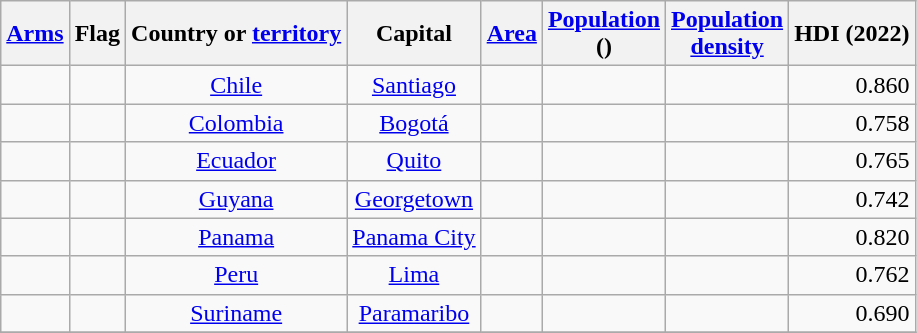<table class="wikitable sortable" style="float:center; text-align:center; white-space:nowrap;">
<tr>
<th class="unsortable"><a href='#'>Arms</a></th>
<th class="unsortable">Flag</th>
<th>Country or <a href='#'>territory</a></th>
<th>Capital</th>
<th><a href='#'>Area</a></th>
<th><a href='#'>Population</a><br>()</th>
<th><a href='#'>Population<br>density</a></th>
<th>HDI (2022)</th>
</tr>
<tr>
<td></td>
<td></td>
<td><a href='#'>Chile</a></td>
<td><a href='#'>Santiago</a></td>
<td style="text-align:right;"></td>
<td style="text-align:right;"></td>
<td style="text-align:right;"></td>
<td style="text-align:right;">0.860</td>
</tr>
<tr>
<td></td>
<td></td>
<td><a href='#'>Colombia</a></td>
<td><a href='#'>Bogotá</a></td>
<td style="text-align:right;"></td>
<td style="text-align:right;"></td>
<td style="text-align:right;"></td>
<td style="text-align:right;">0.758</td>
</tr>
<tr>
<td></td>
<td></td>
<td><a href='#'>Ecuador</a></td>
<td><a href='#'>Quito</a></td>
<td style="text-align:right;"></td>
<td style="text-align:right;"></td>
<td style="text-align:right;"></td>
<td style="text-align:right;">0.765</td>
</tr>
<tr>
<td></td>
<td></td>
<td><a href='#'>Guyana</a></td>
<td><a href='#'>Georgetown</a></td>
<td style="text-align:right;"></td>
<td style="text-align:right;"></td>
<td style="text-align:right;"></td>
<td style="text-align:right;">0.742</td>
</tr>
<tr>
<td></td>
<td></td>
<td><a href='#'>Panama</a></td>
<td><a href='#'>Panama City</a></td>
<td style="text-align:right;"></td>
<td style="text-align:right;"></td>
<td style="text-align:right;"></td>
<td style="text-align:right;">0.820</td>
</tr>
<tr>
<td></td>
<td></td>
<td><a href='#'>Peru</a></td>
<td><a href='#'>Lima</a></td>
<td style="text-align:right;"></td>
<td style="text-align:right;"></td>
<td style="text-align:right;"></td>
<td style="text-align:right;">0.762</td>
</tr>
<tr>
<td></td>
<td></td>
<td><a href='#'>Suriname</a></td>
<td><a href='#'>Paramaribo</a></td>
<td style="text-align:right;"></td>
<td style="text-align:right;"></td>
<td style="text-align:right;"></td>
<td style="text-align:right;">0.690</td>
</tr>
<tr>
</tr>
</table>
